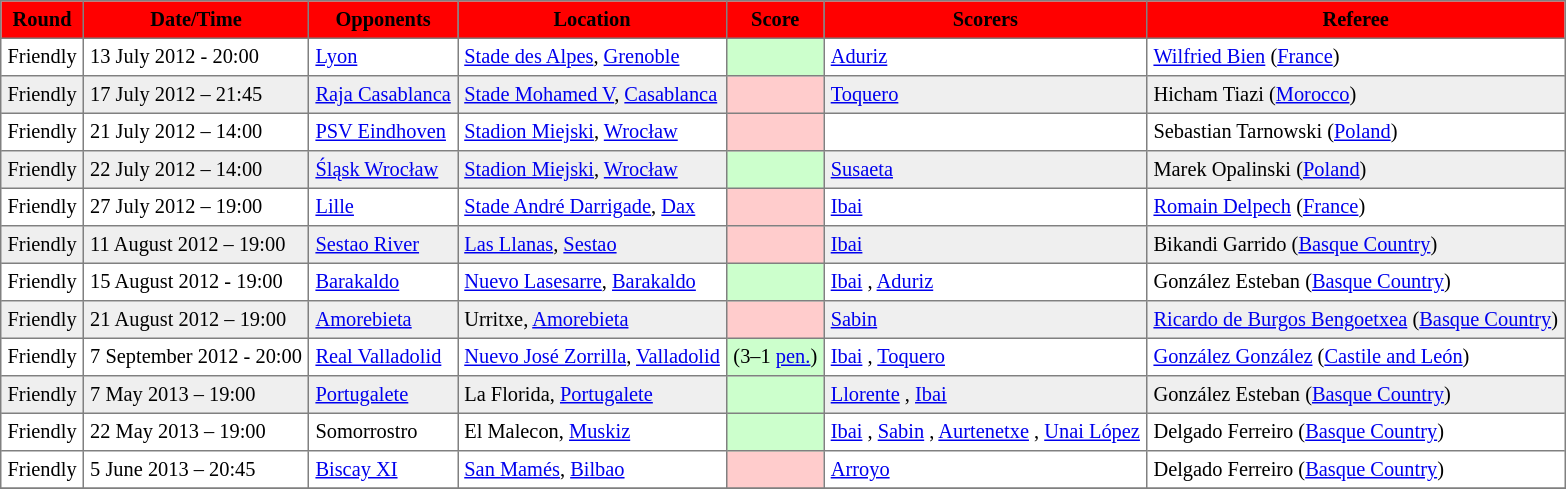<table cellpadding="4" cellspacing="0" border="1" style="text-align: left; font-size: 85%; border: gray solid 1px; border-collapse: collapse;">
<tr align="center" bgcolor="#FF0000">
<th>Round</th>
<th>Date/Time</th>
<th>Opponents</th>
<th>Location</th>
<th>Score</th>
<th>Scorers</th>
<th>Referee</th>
</tr>
<tr>
<td>Friendly</td>
<td>13 July 2012 - 20:00</td>
<td> <a href='#'>Lyon</a></td>
<td><a href='#'>Stade des Alpes</a>, <a href='#'>Grenoble</a></td>
<td bgcolor="#CCFFCC"></td>
<td><a href='#'>Aduriz</a> </td>
<td><a href='#'>Wilfried Bien</a> (<a href='#'>France</a>)</td>
</tr>
<tr bgcolor="#EFEFEF">
<td>Friendly</td>
<td>17 July 2012 – 21:45</td>
<td> <a href='#'>Raja Casablanca</a></td>
<td><a href='#'>Stade Mohamed V</a>, <a href='#'>Casablanca</a></td>
<td bgcolor="#FFCCCC"></td>
<td><a href='#'>Toquero</a> </td>
<td>Hicham Tiazi (<a href='#'>Morocco</a>)</td>
</tr>
<tr>
<td>Friendly</td>
<td>21 July 2012 – 14:00</td>
<td> <a href='#'>PSV Eindhoven</a></td>
<td><a href='#'>Stadion Miejski</a>, <a href='#'>Wrocław</a></td>
<td bgcolor="#FFCCCC"></td>
<td></td>
<td>Sebastian Tarnowski (<a href='#'>Poland</a>)</td>
</tr>
<tr bgcolor="#EFEFEF">
<td>Friendly</td>
<td>22 July 2012 – 14:00</td>
<td> <a href='#'>Śląsk Wrocław</a></td>
<td><a href='#'>Stadion Miejski</a>, <a href='#'>Wrocław</a></td>
<td bgcolor="#CCFFCC"></td>
<td><a href='#'>Susaeta</a> </td>
<td>Marek Opalinski (<a href='#'>Poland</a>)</td>
</tr>
<tr>
<td>Friendly</td>
<td>27 July 2012 – 19:00</td>
<td> <a href='#'>Lille</a></td>
<td><a href='#'>Stade André Darrigade</a>, <a href='#'>Dax</a></td>
<td bgcolor="#FFCCCC"></td>
<td><a href='#'>Ibai</a> </td>
<td><a href='#'>Romain Delpech</a> (<a href='#'>France</a>)</td>
</tr>
<tr bgcolor="#EFEFEF">
<td>Friendly</td>
<td>11 August 2012 – 19:00</td>
<td> <a href='#'>Sestao River</a></td>
<td><a href='#'>Las Llanas</a>, <a href='#'>Sestao</a></td>
<td bgcolor="#FFCCCC"></td>
<td><a href='#'>Ibai</a> </td>
<td>Bikandi Garrido (<a href='#'>Basque Country</a>)</td>
</tr>
<tr>
<td>Friendly</td>
<td>15 August 2012 - 19:00</td>
<td> <a href='#'>Barakaldo</a></td>
<td><a href='#'>Nuevo Lasesarre</a>, <a href='#'>Barakaldo</a></td>
<td bgcolor="#CCFFCC"></td>
<td><a href='#'>Ibai</a> , <a href='#'>Aduriz</a> </td>
<td>González Esteban (<a href='#'>Basque Country</a>)</td>
</tr>
<tr bgcolor="#EFEFEF">
<td>Friendly</td>
<td>21 August 2012 – 19:00</td>
<td> <a href='#'>Amorebieta</a></td>
<td>Urritxe, <a href='#'>Amorebieta</a></td>
<td bgcolor="#FFCCCC"></td>
<td><a href='#'>Sabin</a> </td>
<td><a href='#'>Ricardo de Burgos Bengoetxea</a> (<a href='#'>Basque Country</a>)</td>
</tr>
<tr>
<td>Friendly</td>
<td>7 September 2012 - 20:00</td>
<td> <a href='#'>Real Valladolid</a></td>
<td><a href='#'>Nuevo José Zorrilla</a>, <a href='#'>Valladolid</a></td>
<td bgcolor="#CCFFCC"> (3–1 <a href='#'>pen.</a>)</td>
<td><a href='#'>Ibai</a> , <a href='#'>Toquero</a> </td>
<td><a href='#'>González González</a> (<a href='#'>Castile and León</a>)</td>
</tr>
<tr bgcolor="#EFEFEF">
<td>Friendly</td>
<td>7 May 2013 – 19:00</td>
<td> <a href='#'>Portugalete</a></td>
<td>La Florida, <a href='#'>Portugalete</a></td>
<td bgcolor="#CCFFCC"></td>
<td><a href='#'>Llorente</a> , <a href='#'>Ibai</a> </td>
<td>González Esteban (<a href='#'>Basque Country</a>)</td>
</tr>
<tr>
<td>Friendly</td>
<td>22 May 2013 – 19:00</td>
<td> Somorrostro</td>
<td>El Malecon, <a href='#'>Muskiz</a></td>
<td bgcolor="#CCFFCC"></td>
<td><a href='#'>Ibai</a> , <a href='#'>Sabin</a> , <a href='#'>Aurtenetxe</a> , <a href='#'>Unai López</a> </td>
<td>Delgado Ferreiro (<a href='#'>Basque Country</a>)</td>
</tr>
<tr>
<td>Friendly</td>
<td>5 June 2013 – 20:45</td>
<td> <a href='#'>Biscay XI</a></td>
<td><a href='#'>San Mamés</a>, <a href='#'>Bilbao</a></td>
<td bgcolor="#FFCCCC"></td>
<td><a href='#'>Arroyo</a> </td>
<td>Delgado Ferreiro (<a href='#'>Basque Country</a>)</td>
</tr>
<tr>
</tr>
</table>
